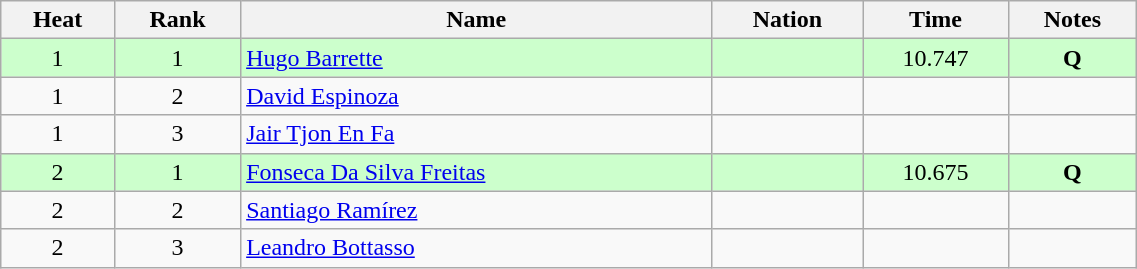<table class="wikitable sortable" style="text-align:center" width=60%>
<tr>
<th>Heat</th>
<th>Rank</th>
<th>Name</th>
<th>Nation</th>
<th>Time</th>
<th>Notes</th>
</tr>
<tr bgcolor=ccffcc>
<td>1</td>
<td>1</td>
<td align=left><a href='#'>Hugo Barrette</a></td>
<td align=left></td>
<td>10.747</td>
<td><strong>Q</strong></td>
</tr>
<tr>
<td>1</td>
<td>2</td>
<td align=left><a href='#'>David Espinoza</a></td>
<td align=left></td>
<td></td>
<td></td>
</tr>
<tr>
<td>1</td>
<td>3</td>
<td align=left><a href='#'>Jair Tjon En Fa</a></td>
<td align=left></td>
<td></td>
<td></td>
</tr>
<tr bgcolor=ccffcc>
<td>2</td>
<td>1</td>
<td align=left><a href='#'>Fonseca Da Silva Freitas</a></td>
<td align=left></td>
<td>10.675</td>
<td><strong>Q</strong></td>
</tr>
<tr>
<td>2</td>
<td>2</td>
<td align=left><a href='#'>Santiago Ramírez</a></td>
<td align=left></td>
<td></td>
<td></td>
</tr>
<tr>
<td>2</td>
<td>3</td>
<td align=left><a href='#'>Leandro Bottasso</a></td>
<td align=left></td>
<td></td>
<td></td>
</tr>
</table>
